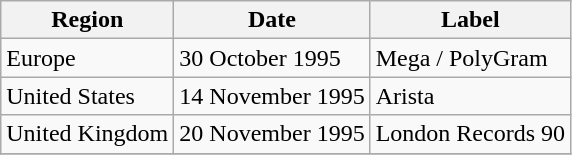<table class="wikitable">
<tr>
<th scope="col">Region</th>
<th scope="col">Date</th>
<th scope="col">Label</th>
</tr>
<tr>
<td scope="row">Europe</td>
<td>30 October 1995</td>
<td>Mega / PolyGram</td>
</tr>
<tr>
<td scope="row">United States</td>
<td>14 November 1995</td>
<td>Arista</td>
</tr>
<tr>
<td scope="row">United Kingdom</td>
<td>20 November 1995</td>
<td>London Records 90</td>
</tr>
<tr>
</tr>
</table>
